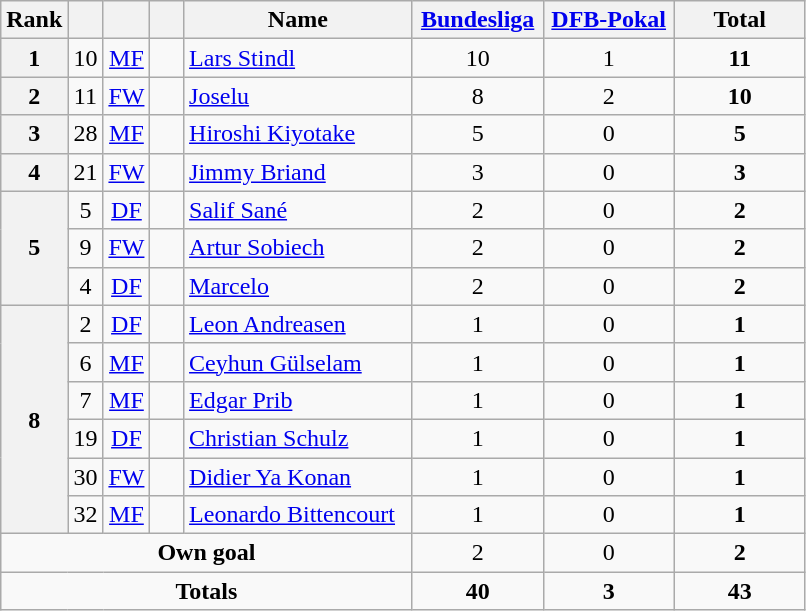<table class="wikitable" style="text-align:center">
<tr>
<th width=15>Rank</th>
<th width=15></th>
<th width=15></th>
<th width=15></th>
<th width=145>Name</th>
<th width=80><strong><a href='#'>Bundesliga</a></strong></th>
<th width=80><strong><a href='#'>DFB-Pokal</a></strong></th>
<th width=80><strong>Total</strong></th>
</tr>
<tr>
<th>1</th>
<td>10</td>
<td><a href='#'>MF</a></td>
<td></td>
<td align=left><a href='#'>Lars Stindl</a></td>
<td>10</td>
<td>1</td>
<td><strong>11</strong></td>
</tr>
<tr>
<th>2</th>
<td>11</td>
<td><a href='#'>FW</a></td>
<td></td>
<td align=left><a href='#'>Joselu</a></td>
<td>8</td>
<td>2</td>
<td><strong>10</strong></td>
</tr>
<tr>
<th>3</th>
<td>28</td>
<td><a href='#'>MF</a></td>
<td></td>
<td align=left><a href='#'>Hiroshi Kiyotake</a></td>
<td>5</td>
<td>0</td>
<td><strong>5</strong></td>
</tr>
<tr>
<th>4</th>
<td>21</td>
<td><a href='#'>FW</a></td>
<td></td>
<td align=left><a href='#'>Jimmy Briand</a></td>
<td>3</td>
<td>0</td>
<td><strong>3</strong></td>
</tr>
<tr>
<th rowspan=3>5</th>
<td>5</td>
<td><a href='#'>DF</a></td>
<td></td>
<td align=left><a href='#'>Salif Sané</a></td>
<td>2</td>
<td>0</td>
<td><strong>2</strong></td>
</tr>
<tr>
<td>9</td>
<td><a href='#'>FW</a></td>
<td></td>
<td align=left><a href='#'>Artur Sobiech</a></td>
<td>2</td>
<td>0</td>
<td><strong>2</strong></td>
</tr>
<tr>
<td>4</td>
<td><a href='#'>DF</a></td>
<td></td>
<td align=left><a href='#'>Marcelo</a></td>
<td>2</td>
<td>0</td>
<td><strong>2</strong></td>
</tr>
<tr>
<th rowspan=6>8</th>
<td>2</td>
<td><a href='#'>DF</a></td>
<td></td>
<td align=left><a href='#'>Leon Andreasen</a></td>
<td>1</td>
<td>0</td>
<td><strong>1</strong></td>
</tr>
<tr>
<td>6</td>
<td><a href='#'>MF</a></td>
<td></td>
<td align=left><a href='#'>Ceyhun Gülselam</a></td>
<td>1</td>
<td>0</td>
<td><strong>1</strong></td>
</tr>
<tr>
<td>7</td>
<td><a href='#'>MF</a></td>
<td></td>
<td align=left><a href='#'>Edgar Prib</a></td>
<td>1</td>
<td>0</td>
<td><strong>1</strong></td>
</tr>
<tr>
<td>19</td>
<td><a href='#'>DF</a></td>
<td></td>
<td align=left><a href='#'>Christian Schulz</a></td>
<td>1</td>
<td>0</td>
<td><strong>1</strong></td>
</tr>
<tr>
<td>30</td>
<td><a href='#'>FW</a></td>
<td></td>
<td align=left><a href='#'>Didier Ya Konan</a></td>
<td>1</td>
<td>0</td>
<td><strong>1</strong></td>
</tr>
<tr>
<td>32</td>
<td><a href='#'>MF</a></td>
<td></td>
<td align=left><a href='#'>Leonardo Bittencourt</a></td>
<td>1</td>
<td>0</td>
<td><strong>1</strong></td>
</tr>
<tr>
<td colspan=5><strong>Own goal</strong></td>
<td>2</td>
<td>0</td>
<td><strong>2</strong></td>
</tr>
<tr>
<td colspan=5><strong>Totals</strong></td>
<td><strong>40</strong></td>
<td><strong>3</strong></td>
<td><strong>43</strong></td>
</tr>
</table>
